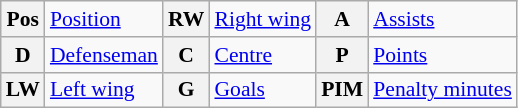<table class="wikitable" style="font-size:90%;">
<tr>
<th>Pos</th>
<td><a href='#'>Position</a></td>
<th>RW</th>
<td><a href='#'>Right wing</a></td>
<th>A</th>
<td><a href='#'>Assists</a></td>
</tr>
<tr>
<th>D</th>
<td><a href='#'>Defenseman</a></td>
<th>C</th>
<td><a href='#'>Centre</a></td>
<th>P</th>
<td><a href='#'>Points</a></td>
</tr>
<tr>
<th>LW</th>
<td><a href='#'>Left wing</a></td>
<th>G</th>
<td><a href='#'>Goals</a></td>
<th>PIM</th>
<td><a href='#'>Penalty minutes</a></td>
</tr>
</table>
